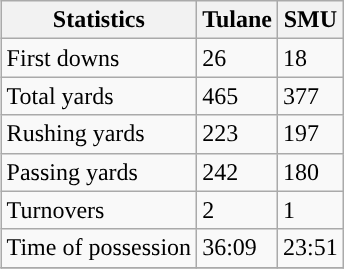<table class="wikitable" style="float: right;">
<tr>
<th>Statistics</th>
<th>Tulane</th>
<th>SMU</th>
</tr>
<tr>
<td>First downs</td>
<td>26</td>
<td>18</td>
</tr>
<tr>
<td>Total yards</td>
<td>465</td>
<td>377</td>
</tr>
<tr>
<td>Rushing yards</td>
<td>223</td>
<td>197</td>
</tr>
<tr>
<td>Passing yards</td>
<td>242</td>
<td>180</td>
</tr>
<tr>
<td>Turnovers</td>
<td>2</td>
<td>1</td>
</tr>
<tr>
<td>Time of possession</td>
<td>36:09</td>
<td>23:51</td>
</tr>
<tr>
</tr>
</table>
